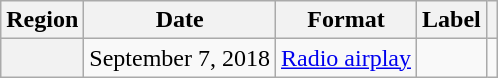<table class="wikitable plainrowheaders">
<tr>
<th>Region</th>
<th>Date</th>
<th>Format</th>
<th>Label</th>
<th></th>
</tr>
<tr>
<th scope="row"></th>
<td>September 7, 2018</td>
<td><a href='#'>Radio airplay</a></td>
<td></td>
<td style="text-align:center;"></td>
</tr>
</table>
